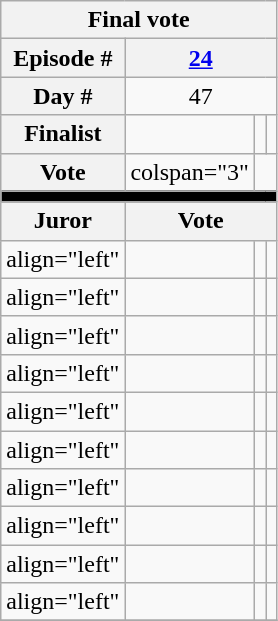<table class="wikitable nowrap" style="text-align:center; font-size:100%">
<tr>
<th colspan="4">Final vote</th>
</tr>
<tr>
<th>Episode #</th>
<th colspan="3"><a href='#'>24</a></th>
</tr>
<tr>
<th>Day #</th>
<td colspan="3">47</td>
</tr>
<tr>
<th>Finalist</th>
<td></td>
<td></td>
<td></td>
</tr>
<tr>
<th>Vote</th>
<td>colspan="3" </td>
</tr>
<tr>
<td colspan="4" bgcolor="black"></td>
</tr>
<tr>
<th>Juror</th>
<th colspan="3">Vote</th>
</tr>
<tr>
<td>align="left" </td>
<td></td>
<td></td>
<td></td>
</tr>
<tr>
<td>align="left" </td>
<td></td>
<td></td>
<td></td>
</tr>
<tr>
<td>align="left" </td>
<td></td>
<td></td>
<td></td>
</tr>
<tr>
<td>align="left" </td>
<td></td>
<td></td>
<td></td>
</tr>
<tr>
<td>align="left" </td>
<td></td>
<td></td>
<td></td>
</tr>
<tr>
<td>align="left" </td>
<td></td>
<td></td>
<td></td>
</tr>
<tr>
<td>align="left" </td>
<td></td>
<td></td>
<td></td>
</tr>
<tr>
<td>align="left" </td>
<td></td>
<td></td>
<td></td>
</tr>
<tr>
<td>align="left" </td>
<td></td>
<td></td>
<td></td>
</tr>
<tr>
<td>align="left" </td>
<td></td>
<td></td>
<td></td>
</tr>
<tr>
</tr>
</table>
